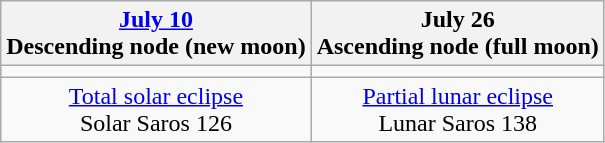<table class="wikitable">
<tr>
<th><a href='#'>July 10</a><br>Descending node (new moon)<br></th>
<th>July 26<br>Ascending node (full moon)<br></th>
</tr>
<tr>
<td></td>
<td></td>
</tr>
<tr align=center>
<td><a href='#'>Total solar eclipse</a><br>Solar Saros 126</td>
<td><a href='#'>Partial lunar eclipse</a><br>Lunar Saros 138</td>
</tr>
</table>
